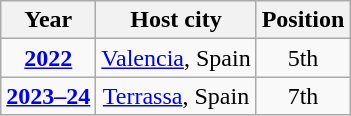<table class="wikitable" style="text-align: center;">
<tr>
<th>Year</th>
<th>Host city</th>
<th>Position</th>
</tr>
<tr>
<td><strong><a href='#'>2022</a></strong></td>
<td> <a href='#'>Valencia</a>, Spain</td>
<td>5th</td>
</tr>
<tr>
<td><strong><a href='#'>2023–24</a></strong></td>
<td> <a href='#'>Terrassa</a>, Spain</td>
<td>7th</td>
</tr>
</table>
